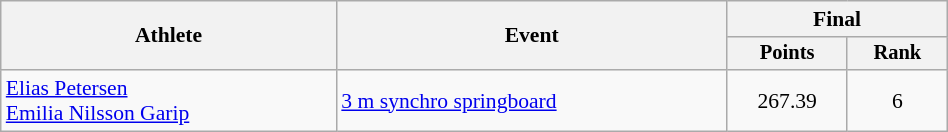<table class="wikitable" style="text-align:center; font-size:90%; width:50%;">
<tr>
<th rowspan=2>Athlete</th>
<th rowspan=2>Event</th>
<th colspan=2>Final</th>
</tr>
<tr style="font-size:95%">
<th>Points</th>
<th>Rank</th>
</tr>
<tr>
<td align=left><a href='#'>Elias Petersen</a><br><a href='#'>Emilia Nilsson Garip</a></td>
<td align=left><a href='#'>3 m synchro springboard</a></td>
<td>267.39</td>
<td>6</td>
</tr>
</table>
